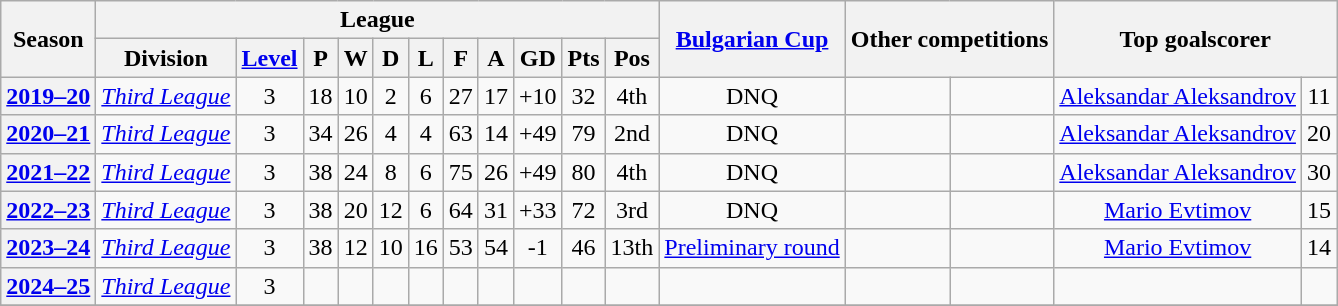<table class="wikitable plainrowheaders sortable" style="text-align: center">
<tr>
<th rowspan=2>Season</th>
<th colspan=11>League</th>
<th rowspan=2><a href='#'>Bulgarian Cup</a><br></th>
<th rowspan=2 colspan=2>Other competitions</th>
<th rowspan=2 colspan=2>Top goalscorer</th>
</tr>
<tr>
<th scope=col>Division</th>
<th scope=col><a href='#'>Level</a></th>
<th scope=col>P</th>
<th scope=col>W</th>
<th scope=col>D</th>
<th scope=col>L</th>
<th scope=col>F</th>
<th scope=col>A</th>
<th scope=col>GD</th>
<th scope=col>Pts</th>
<th scope=col data-sort-type="number">Pos</th>
</tr>
<tr>
<th scope=row rowspan=1><a href='#'>2019–20</a></th>
<td rowspan=1><em><a href='#'>Third League</a></em></td>
<td rowspan=1>3</td>
<td rowspan=1>18</td>
<td rowspan=1>10</td>
<td rowspan=1>2</td>
<td rowspan=1>6</td>
<td rowspan=1>27</td>
<td rowspan=1>17</td>
<td rowspan=1>+10</td>
<td rowspan=1>32</td>
<td rowspan=1>4th</td>
<td rowspan=1>DNQ</td>
<td rowspan=1></td>
<td rowspan=1></td>
<td rowspan=1> <a href='#'>Aleksandar Aleksandrov</a></td>
<td rowspan=1>11</td>
</tr>
<tr>
<th scope=row rowspan=1><a href='#'>2020–21</a></th>
<td rowspan=1><em><a href='#'>Third League</a></em></td>
<td rowspan=1>3</td>
<td rowspan=1>34</td>
<td rowspan=1>26</td>
<td rowspan=1>4</td>
<td rowspan=1>4</td>
<td rowspan=1>63</td>
<td rowspan=1>14</td>
<td rowspan=1>+49</td>
<td rowspan=1>79</td>
<td rowspan=1>2nd</td>
<td rowspan=1>DNQ</td>
<td rowspan=1></td>
<td rowspan=1></td>
<td rowspan=1> <a href='#'>Aleksandar Aleksandrov</a></td>
<td rowspan=1>20</td>
</tr>
<tr>
<th scope=row rowspan=1><a href='#'>2021–22</a></th>
<td rowspan=1><em><a href='#'>Third League</a></em></td>
<td rowspan=1>3</td>
<td rowspan=1>38</td>
<td rowspan=1>24</td>
<td rowspan=1>8</td>
<td rowspan=1>6</td>
<td rowspan=1>75</td>
<td rowspan=1>26</td>
<td rowspan=1>+49</td>
<td rowspan=1>80</td>
<td rowspan=1>4th</td>
<td rowspan=1>DNQ</td>
<td rowspan=1></td>
<td rowspan=1></td>
<td rowspan=1> <a href='#'>Aleksandar Aleksandrov</a></td>
<td rowspan=1>30</td>
</tr>
<tr>
<th scope=row rowspan=1><a href='#'>2022–23</a></th>
<td rowspan=1><em><a href='#'>Third League</a></em></td>
<td rowspan=1>3</td>
<td rowspan=1>38</td>
<td rowspan=1>20</td>
<td rowspan=1>12</td>
<td rowspan=1>6</td>
<td rowspan=1>64</td>
<td rowspan=1>31</td>
<td rowspan=1>+33</td>
<td rowspan=1>72</td>
<td rowspan=1>3rd</td>
<td rowspan=1>DNQ</td>
<td rowspan=1></td>
<td rowspan=1></td>
<td rowspan=1> <a href='#'>Mario Evtimov</a></td>
<td rowspan=1>15</td>
</tr>
<tr>
<th scope=row rowspan=1><a href='#'>2023–24</a></th>
<td rowspan=1><em><a href='#'>Third League</a></em></td>
<td rowspan=1>3</td>
<td rowspan=1>38</td>
<td rowspan=1>12</td>
<td rowspan=1>10</td>
<td rowspan=1>16</td>
<td rowspan=1>53</td>
<td rowspan=1>54</td>
<td rowspan=1>-1</td>
<td rowspan=1>46</td>
<td rowspan=1>13th</td>
<td rowspan=1><a href='#'>Preliminary round</a></td>
<td rowspan=1></td>
<td rowspan=1></td>
<td rowspan=1> <a href='#'>Mario Evtimov</a></td>
<td rowspan=1>14</td>
</tr>
<tr>
<th scope=row rowspan=1><a href='#'>2024–25</a></th>
<td rowspan=1><em><a href='#'>Third League</a></em></td>
<td rowspan=1>3</td>
<td rowspan=1></td>
<td rowspan=1></td>
<td rowspan=1></td>
<td rowspan=1></td>
<td rowspan=1></td>
<td rowspan=1></td>
<td rowspan=1></td>
<td rowspan=1></td>
<td rowspan=1></td>
<td rowspan=1></td>
<td rowspan=1></td>
<td rowspan=1></td>
<td rowspan=1></td>
<td rowspan=1></td>
</tr>
<tr>
</tr>
</table>
